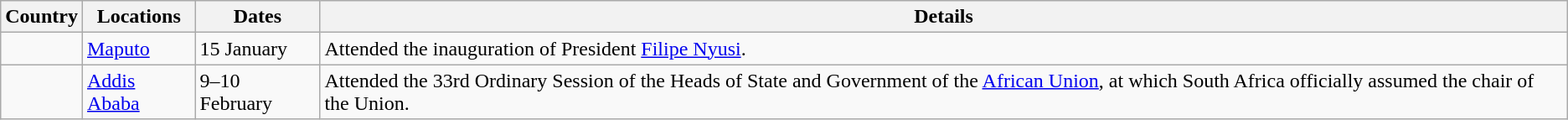<table class="wikitable sortable">
<tr>
<th>Country</th>
<th>Locations</th>
<th>Dates</th>
<th>Details</th>
</tr>
<tr>
<td></td>
<td><a href='#'>Maputo</a></td>
<td>15 January</td>
<td>Attended the inauguration of President <a href='#'>Filipe Nyusi</a>.</td>
</tr>
<tr>
<td></td>
<td><a href='#'>Addis Ababa</a></td>
<td>9–10 February</td>
<td>Attended the 33rd Ordinary Session of the Heads of State and Government of the <a href='#'>African Union</a>, at which South Africa officially assumed the chair of the Union.</td>
</tr>
</table>
